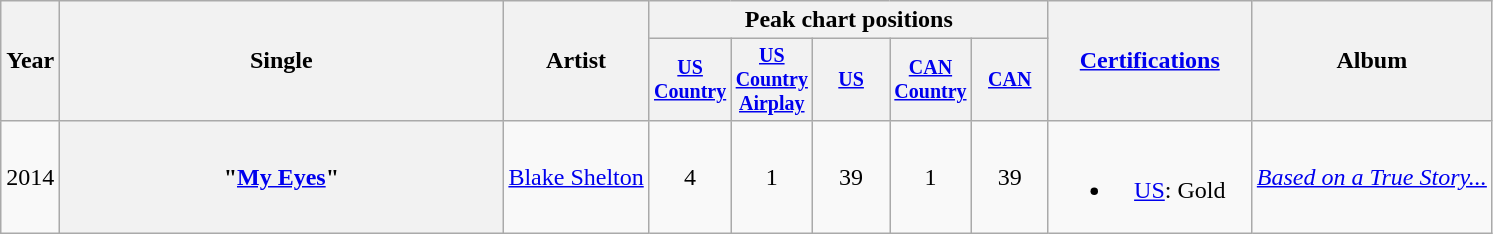<table class="wikitable plainrowheaders" style="text-align:center">
<tr>
<th rowspan="2">Year</th>
<th rowspan="2" style="width:18em;">Single</th>
<th rowspan="2">Artist</th>
<th colspan="5">Peak chart positions</th>
<th rowspan="2" style="width:8em;"><a href='#'>Certifications</a></th>
<th rowspan="2">Album</th>
</tr>
<tr style="font-size:smaller;">
<th width="45"><a href='#'>US Country</a></th>
<th width="45"><a href='#'>US Country Airplay</a></th>
<th width="45"><a href='#'>US</a></th>
<th width="45"><a href='#'>CAN Country</a></th>
<th width="45"><a href='#'>CAN</a></th>
</tr>
<tr>
<td>2014</td>
<th scope="row">"<a href='#'>My Eyes</a>"</th>
<td><a href='#'>Blake Shelton</a></td>
<td>4</td>
<td>1</td>
<td>39</td>
<td>1</td>
<td>39</td>
<td><br><ul><li><a href='#'>US</a>: Gold</li></ul></td>
<td align="left"><em><a href='#'>Based on a True Story...</a></em></td>
</tr>
</table>
